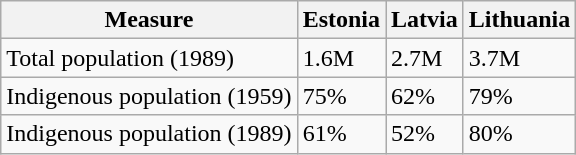<table class="wikitable floatleft">
<tr>
<th>Measure</th>
<th>Estonia</th>
<th>Latvia</th>
<th>Lithuania</th>
</tr>
<tr>
<td>Total population (1989)</td>
<td>1.6M</td>
<td>2.7M</td>
<td>3.7M</td>
</tr>
<tr>
<td>Indigenous population (1959)</td>
<td>75%</td>
<td>62%</td>
<td>79%</td>
</tr>
<tr>
<td>Indigenous population (1989)</td>
<td>61%</td>
<td>52%</td>
<td>80%</td>
</tr>
</table>
